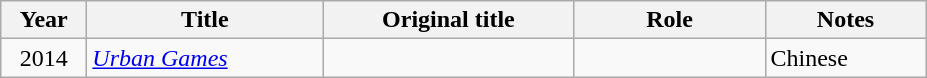<table class="wikitable">
<tr>
<th style="width:50px;">Year</th>
<th style="width:150px;">Title</th>
<th style="width:160px;">Original title</th>
<th style="width:120px;">Role</th>
<th style="width:100px;">Notes</th>
</tr>
<tr>
<td style="text-align:center">2014</td>
<td><em><a href='#'>Urban Games</a></em></td>
<td></td>
<td></td>
<td>Chinese</td>
</tr>
</table>
